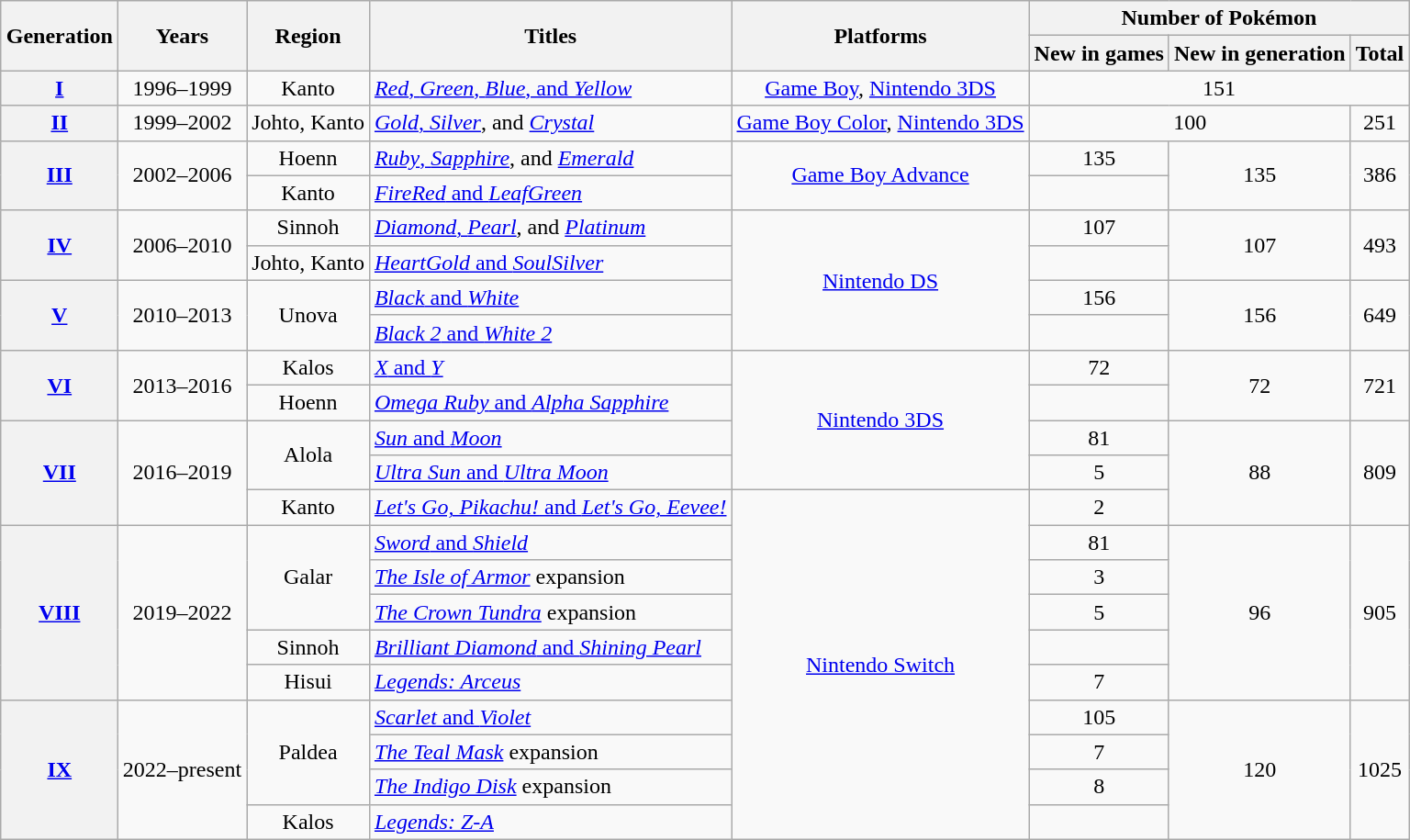<table class="wikitable" style="margin-left: auto; margin-right: auto; border: none;">
<tr>
<th scope="col" rowspan=2>Generation</th>
<th scope="col" rowspan=2>Years</th>
<th scope="col" rowspan=2>Region</th>
<th scope="col" rowspan=2>Titles</th>
<th scope="col" rowspan=2>Platforms</th>
<th scope="col" colspan=3>Number of Pokémon</th>
</tr>
<tr>
<th scope="col">New in games</th>
<th scope="col">New in generation</th>
<th scope="col">Total</th>
</tr>
<tr>
<th scope="row"><a href='#'>I</a></th>
<td align="center">1996–1999</td>
<td align="center">Kanto</td>
<td><a href='#'><em>Red</em>, <em>Green</em>, <em>Blue</em>, and <em>Yellow</em></a></td>
<td align="center"><a href='#'>Game Boy</a>, <a href='#'>Nintendo 3DS</a></td>
<td colspan="3" align="center">151</td>
</tr>
<tr>
<th scope="row"><a href='#'>II</a></th>
<td align="center">1999–2002</td>
<td align="center">Johto, Kanto</td>
<td><a href='#'><em>Gold</em>, <em>Silver</em></a>, and <em><a href='#'>Crystal</a></em></td>
<td align="center"><a href='#'>Game Boy Color</a>, <a href='#'>Nintendo 3DS</a></td>
<td align="center" colspan="2">100</td>
<td align="center">251</td>
</tr>
<tr>
<th rowspan="2" scope="row"><a href='#'>III</a></th>
<td rowspan="2" align="center">2002–2006</td>
<td align="center">Hoenn</td>
<td><a href='#'><em>Ruby</em>, <em>Sapphire</em></a>, and <em><a href='#'>Emerald</a></em></td>
<td rowspan="2" align="center"><a href='#'>Game Boy Advance</a></td>
<td align="center">135</td>
<td rowspan="2" align="center">135</td>
<td rowspan="2" align="center">386</td>
</tr>
<tr>
<td align="center">Kanto</td>
<td><a href='#'><em>FireRed</em> and <em>LeafGreen</em></a></td>
<td></td>
</tr>
<tr>
<th rowspan="2" scope="row"><a href='#'>IV</a></th>
<td rowspan="2" align="center">2006–2010</td>
<td align="center">Sinnoh</td>
<td><a href='#'><em>Diamond</em>, <em>Pearl</em></a>, and <em><a href='#'>Platinum</a></em></td>
<td rowspan="4" align="center"><a href='#'>Nintendo DS</a></td>
<td align="center">107</td>
<td rowspan="2" align="center">107</td>
<td rowspan="2" align="center">493</td>
</tr>
<tr>
<td align="center">Johto, Kanto</td>
<td><a href='#'><em>HeartGold</em> and <em>SoulSilver</em></a></td>
<td></td>
</tr>
<tr>
<th rowspan="2" scope="row"><a href='#'>V</a></th>
<td rowspan="2" align="center">2010–2013</td>
<td rowspan="2" align="center">Unova</td>
<td><a href='#'><em>Black</em> and <em>White</em></a></td>
<td align="center">156</td>
<td rowspan="2" align="center">156</td>
<td rowspan="2" align="center">649</td>
</tr>
<tr>
<td><a href='#'><em>Black 2</em> and <em>White 2</em></a></td>
<td></td>
</tr>
<tr>
<th rowspan="2" scope="row"><a href='#'>VI</a></th>
<td rowspan="2" align="center">2013–2016</td>
<td align="center">Kalos</td>
<td><a href='#'><em>X</em> and <em>Y</em></a></td>
<td rowspan="4" align="center"><a href='#'>Nintendo 3DS</a></td>
<td align="center">72</td>
<td rowspan="2" align="center">72</td>
<td rowspan="2" align="center">721</td>
</tr>
<tr>
<td align="center">Hoenn</td>
<td><a href='#'><em>Omega Ruby</em> and <em>Alpha Sapphire</em></a></td>
<td></td>
</tr>
<tr>
<th rowspan="3" scope="row"><a href='#'>VII</a></th>
<td rowspan="3" align="center">2016–2019</td>
<td rowspan="2" align="center">Alola</td>
<td><a href='#'><em>Sun</em> and <em>Moon</em></a></td>
<td align="center">81</td>
<td align="center" rowspan=3>88</td>
<td align="center" rowspan=3>809</td>
</tr>
<tr>
<td><a href='#'><em>Ultra Sun</em> and <em>Ultra Moon</em></a></td>
<td align="center">5</td>
</tr>
<tr>
<td align="center">Kanto</td>
<td><a href='#'><em>Let's Go, Pikachu!</em> and <em>Let's Go, Eevee!</em></a></td>
<td rowspan="10" align="center"><a href='#'>Nintendo Switch</a></td>
<td align="center">2</td>
</tr>
<tr>
<th rowspan="5" scope="row"><a href='#'>VIII</a></th>
<td rowspan="5" align="center">2019–2022</td>
<td rowspan="3" align="center">Galar</td>
<td><a href='#'><em>Sword</em> and <em>Shield</em></a></td>
<td align="center">81</td>
<td rowspan="5" align="center">96</td>
<td rowspan="5" align="center">905</td>
</tr>
<tr>
<td><em><a href='#'>The Isle of Armor</a></em> expansion</td>
<td align="center">3</td>
</tr>
<tr>
<td><em><a href='#'>The Crown Tundra</a></em> expansion</td>
<td align="center">5</td>
</tr>
<tr>
<td align="center">Sinnoh</td>
<td><a href='#'><em>Brilliant Diamond</em> and <em>Shining Pearl</em></a></td>
<td></td>
</tr>
<tr>
<td align="center">Hisui<span></span></td>
<td><em><a href='#'>Legends: Arceus</a></em></td>
<td align="center">7</td>
</tr>
<tr>
<th rowspan="4" scope="row"><a href='#'>IX</a></th>
<td rowspan="4" align="center">2022–present</td>
<td align="center" rowspan="3">Paldea</td>
<td><a href='#'><em>Scarlet</em> and <em>Violet</em></a></td>
<td align="center">105</td>
<td rowspan="4" align="center">120</td>
<td rowspan="4" align="center">1025</td>
</tr>
<tr>
<td><a href='#'><em>The Teal Mask</em></a> expansion</td>
<td align="center">7</td>
</tr>
<tr>
<td><a href='#'><em>The Indigo Disk</em></a> expansion</td>
<td align="center">8</td>
</tr>
<tr>
<td align="center">Kalos</td>
<td><em><a href='#'>Legends: Z-A</a></em></td>
<td></td>
</tr>
</table>
